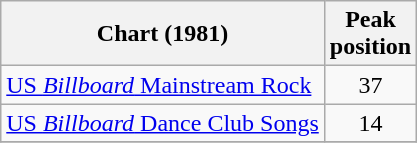<table class="wikitable sortable">
<tr>
<th>Chart (1981)</th>
<th>Peak<br>position</th>
</tr>
<tr>
<td align="left"><a href='#'>US <em>Billboard</em> Mainstream Rock</a></td>
<td align="center">37</td>
</tr>
<tr>
<td align="left"><a href='#'>US <em>Billboard</em> Dance Club Songs</a></td>
<td align="center">14</td>
</tr>
<tr>
</tr>
</table>
